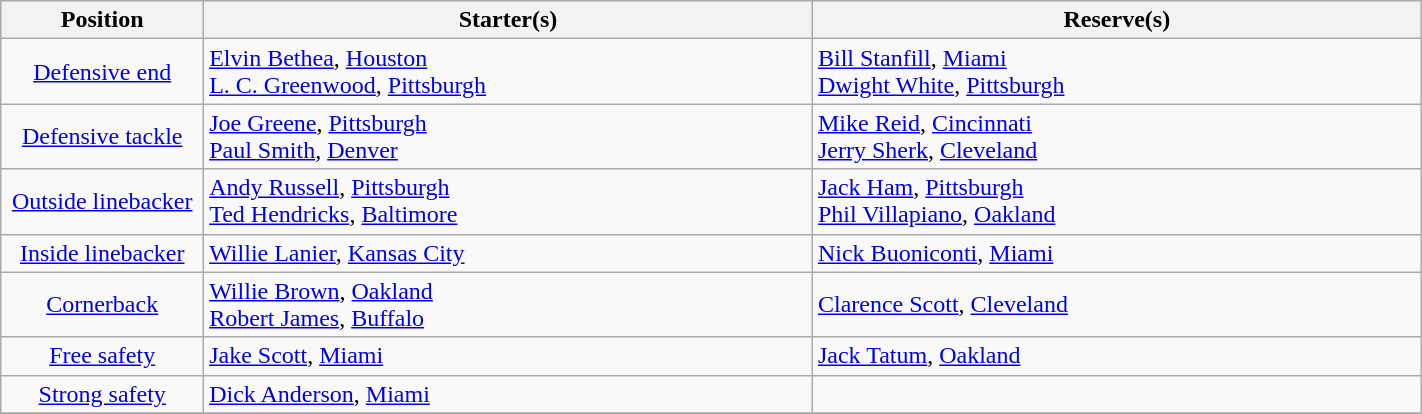<table class="wikitable" width=75%>
<tr>
<th width=10%>Position</th>
<th width=30%>Starter(s)</th>
<th width=30%>Reserve(s)</th>
</tr>
<tr>
<td align=center><a href='#'>Defensive end</a></td>
<td> <a href='#'>Elvin Bethea</a>, <a href='#'>Houston</a><br> <a href='#'>L. C. Greenwood</a>, <a href='#'>Pittsburgh</a></td>
<td> <a href='#'>Bill Stanfill</a>, <a href='#'>Miami</a><br> <a href='#'>Dwight White</a>, <a href='#'>Pittsburgh</a></td>
</tr>
<tr>
<td align=center><a href='#'>Defensive tackle</a></td>
<td> <a href='#'>Joe Greene</a>, <a href='#'>Pittsburgh</a><br> <a href='#'>Paul Smith</a>, <a href='#'>Denver</a></td>
<td> <a href='#'>Mike Reid</a>, <a href='#'>Cincinnati</a><br> <a href='#'>Jerry Sherk</a>, <a href='#'>Cleveland</a></td>
</tr>
<tr>
<td align=center><a href='#'>Outside linebacker</a></td>
<td> <a href='#'>Andy Russell</a>, <a href='#'>Pittsburgh</a><br> <a href='#'>Ted Hendricks</a>, <a href='#'>Baltimore</a></td>
<td> <a href='#'>Jack Ham</a>, <a href='#'>Pittsburgh</a><br> <a href='#'>Phil Villapiano</a>, <a href='#'>Oakland</a></td>
</tr>
<tr>
<td align=center><a href='#'>Inside linebacker</a></td>
<td> <a href='#'>Willie Lanier</a>, <a href='#'>Kansas City</a></td>
<td> <a href='#'>Nick Buoniconti</a>, <a href='#'>Miami</a></td>
</tr>
<tr>
<td align=center><a href='#'>Cornerback</a></td>
<td> <a href='#'>Willie Brown</a>, <a href='#'>Oakland</a><br> <a href='#'>Robert James</a>, <a href='#'>Buffalo</a></td>
<td> <a href='#'>Clarence Scott</a>, <a href='#'>Cleveland</a></td>
</tr>
<tr>
<td align=center><a href='#'>Free safety</a></td>
<td> <a href='#'>Jake Scott</a>, <a href='#'>Miami</a></td>
<td> <a href='#'>Jack Tatum</a>, <a href='#'>Oakland</a></td>
</tr>
<tr>
<td align=center><a href='#'>Strong safety</a></td>
<td> <a href='#'>Dick Anderson</a>, <a href='#'>Miami</a></td>
<td></td>
</tr>
<tr>
</tr>
</table>
